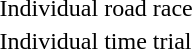<table>
<tr>
<td>Individual road race</td>
<td></td>
<td></td>
<td></td>
</tr>
<tr>
<td>Individual time trial</td>
<td></td>
<td></td>
<td></td>
</tr>
</table>
